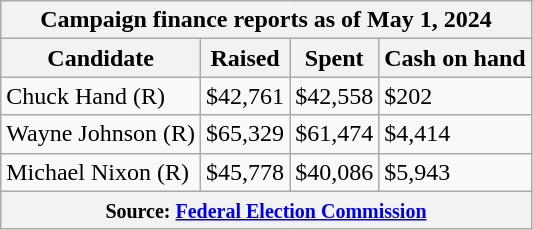<table class="wikitable sortable">
<tr>
<th colspan=4>Campaign finance reports as of May 1, 2024</th>
</tr>
<tr style="text-align:center;">
<th>Candidate</th>
<th>Raised</th>
<th>Spent</th>
<th>Cash on hand</th>
</tr>
<tr>
<td>Chuck Hand (R)</td>
<td>$42,761</td>
<td>$42,558</td>
<td>$202</td>
</tr>
<tr>
<td>Wayne Johnson (R)</td>
<td>$65,329</td>
<td>$61,474</td>
<td>$4,414</td>
</tr>
<tr>
<td>Michael Nixon (R)</td>
<td>$45,778</td>
<td>$40,086</td>
<td>$5,943</td>
</tr>
<tr>
<th colspan="4"><small>Source: <a href='#'>Federal Election Commission</a></small></th>
</tr>
</table>
